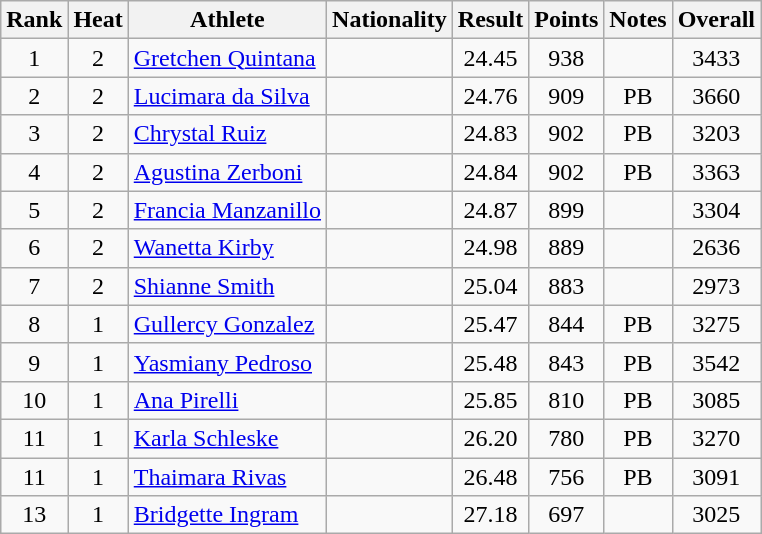<table class="wikitable sortable" style="text-align:center">
<tr>
<th>Rank</th>
<th>Heat</th>
<th>Athlete</th>
<th>Nationality</th>
<th>Result</th>
<th>Points</th>
<th>Notes</th>
<th>Overall</th>
</tr>
<tr>
<td>1</td>
<td>2</td>
<td align=left><a href='#'>Gretchen Quintana</a></td>
<td align=left></td>
<td>24.45</td>
<td>938</td>
<td></td>
<td>3433</td>
</tr>
<tr>
<td>2</td>
<td>2</td>
<td align=left><a href='#'>Lucimara da Silva</a></td>
<td align=left></td>
<td>24.76</td>
<td>909</td>
<td>PB</td>
<td>3660</td>
</tr>
<tr>
<td>3</td>
<td>2</td>
<td align=left><a href='#'>Chrystal Ruiz</a></td>
<td align=left></td>
<td>24.83</td>
<td>902</td>
<td>PB</td>
<td>3203</td>
</tr>
<tr>
<td>4</td>
<td>2</td>
<td align=left><a href='#'>Agustina Zerboni</a></td>
<td align=left></td>
<td>24.84</td>
<td>902</td>
<td>PB</td>
<td>3363</td>
</tr>
<tr>
<td>5</td>
<td>2</td>
<td align=left><a href='#'>Francia Manzanillo</a></td>
<td align=left></td>
<td>24.87</td>
<td>899</td>
<td></td>
<td>3304</td>
</tr>
<tr>
<td>6</td>
<td>2</td>
<td align=left><a href='#'>Wanetta Kirby</a></td>
<td align=left></td>
<td>24.98</td>
<td>889</td>
<td></td>
<td>2636</td>
</tr>
<tr>
<td>7</td>
<td>2</td>
<td align=left><a href='#'>Shianne Smith</a></td>
<td align=left></td>
<td>25.04</td>
<td>883</td>
<td></td>
<td>2973</td>
</tr>
<tr>
<td>8</td>
<td>1</td>
<td align=left><a href='#'>Gullercy Gonzalez</a></td>
<td align=left></td>
<td>25.47</td>
<td>844</td>
<td>PB</td>
<td>3275</td>
</tr>
<tr>
<td>9</td>
<td>1</td>
<td align=left><a href='#'>Yasmiany Pedroso</a></td>
<td align=left></td>
<td>25.48</td>
<td>843</td>
<td>PB</td>
<td>3542</td>
</tr>
<tr>
<td>10</td>
<td>1</td>
<td align=left><a href='#'>Ana Pirelli</a></td>
<td align=left></td>
<td>25.85</td>
<td>810</td>
<td>PB</td>
<td>3085</td>
</tr>
<tr>
<td>11</td>
<td>1</td>
<td align=left><a href='#'>Karla Schleske</a></td>
<td align=left></td>
<td>26.20</td>
<td>780</td>
<td>PB</td>
<td>3270</td>
</tr>
<tr>
<td>11</td>
<td>1</td>
<td align=left><a href='#'>Thaimara Rivas</a></td>
<td align=left></td>
<td>26.48</td>
<td>756</td>
<td>PB</td>
<td>3091</td>
</tr>
<tr>
<td>13</td>
<td>1</td>
<td align=left><a href='#'>Bridgette Ingram</a></td>
<td align=left></td>
<td>27.18</td>
<td>697</td>
<td></td>
<td>3025</td>
</tr>
</table>
